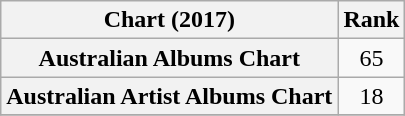<table class="wikitable sortable plainrowheaders" style="text-align:center">
<tr>
<th scope="col">Chart (2017)</th>
<th scope="col">Rank</th>
</tr>
<tr>
<th scope="row">Australian Albums Chart</th>
<td>65</td>
</tr>
<tr>
<th scope="row">Australian Artist Albums Chart </th>
<td>18</td>
</tr>
<tr>
</tr>
</table>
